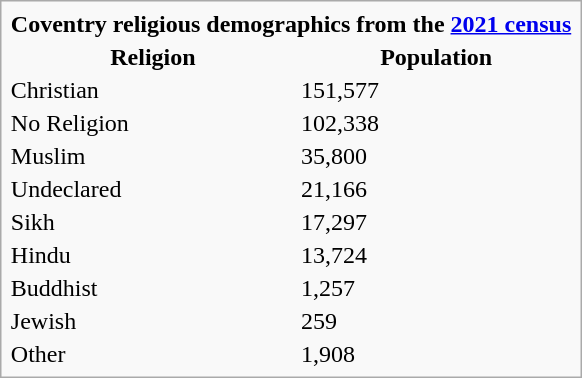<table class="infobox" style="float:right;">
<tr>
<th colspan="2">Coventry religious demographics from the <a href='#'>2021 census</a></th>
</tr>
<tr>
<th><strong>Religion</strong></th>
<th><strong>Population</strong></th>
</tr>
<tr>
<td>Christian</td>
<td>151,577</td>
</tr>
<tr>
<td>No Religion</td>
<td>102,338</td>
</tr>
<tr>
<td>Muslim</td>
<td>35,800</td>
</tr>
<tr>
<td>Undeclared</td>
<td>21,166</td>
</tr>
<tr>
<td>Sikh</td>
<td>17,297</td>
</tr>
<tr>
<td>Hindu</td>
<td>13,724</td>
</tr>
<tr>
<td>Buddhist</td>
<td>1,257</td>
</tr>
<tr>
<td>Jewish</td>
<td>259</td>
</tr>
<tr>
<td>Other</td>
<td>1,908</td>
</tr>
</table>
